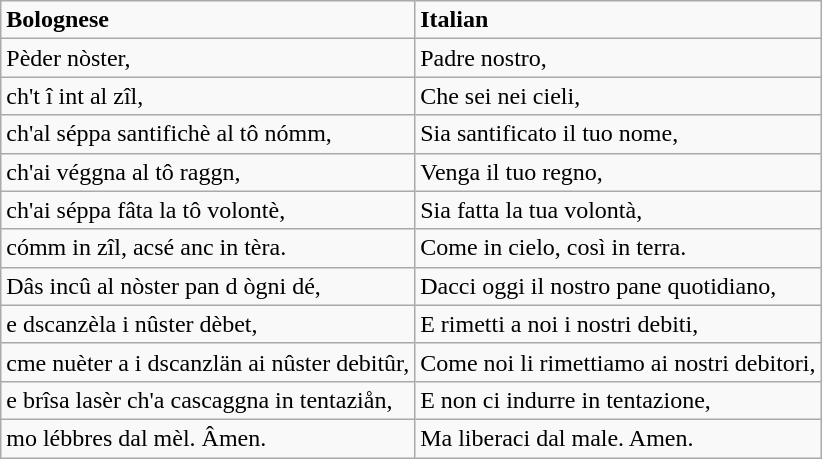<table class="wikitable">
<tr --->
<td><strong>Bolognese</strong></td>
<td><strong>Italian</strong></td>
</tr>
<tr --->
<td>Pèder nòster,</td>
<td>Padre nostro,</td>
</tr>
<tr --->
<td>ch't î int al zîl,</td>
<td>Che sei nei cieli,</td>
</tr>
<tr --->
<td>ch'al séppa santifichè al tô nómm,</td>
<td>Sia santificato il tuo nome,</td>
</tr>
<tr --->
<td>ch'ai véggna al tô raggn,</td>
<td>Venga il tuo regno,</td>
</tr>
<tr --->
<td>ch'ai séppa fâta la tô volontè,</td>
<td>Sia fatta la tua volontà,</td>
</tr>
<tr --->
<td>cómm in zîl, acsé anc in tèra.</td>
<td>Come in cielo, così in terra.</td>
</tr>
<tr --->
<td>Dâs incû al nòster pan d ògni dé,</td>
<td>Dacci oggi il nostro pane quotidiano,</td>
</tr>
<tr --->
<td>e dscanzèla i nûster dèbet,</td>
<td>E rimetti a noi i nostri debiti,</td>
</tr>
<tr --->
<td>cme nuèter a i dscanzlän ai nûster debitûr,</td>
<td>Come noi li rimettiamo ai nostri debitori,</td>
</tr>
<tr --->
<td>e brîsa lasèr ch'a cascaggna in tentaziån,</td>
<td>E non ci indurre in tentazione,</td>
</tr>
<tr --->
<td>mo lébbres dal mèl. Âmen.</td>
<td>Ma liberaci dal male. Amen.</td>
</tr>
</table>
